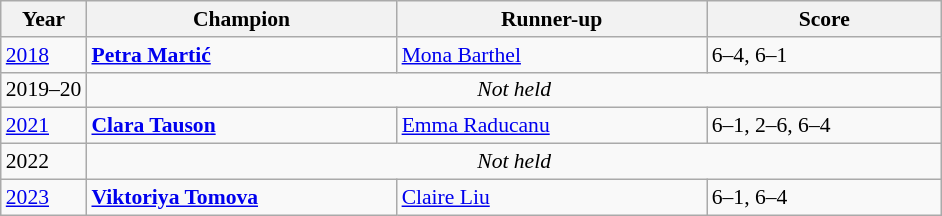<table class="wikitable" style="font-size:90%">
<tr>
<th>Year</th>
<th width="200">Champion</th>
<th width="200">Runner-up</th>
<th width="150">Score</th>
</tr>
<tr>
<td><a href='#'>2018</a></td>
<td> <strong><a href='#'>Petra Martić</a></strong></td>
<td> <a href='#'>Mona Barthel</a></td>
<td>6–4, 6–1</td>
</tr>
<tr>
<td>2019–20</td>
<td colspan="3" align="center"><em>Not held</em></td>
</tr>
<tr>
<td><a href='#'>2021</a></td>
<td> <strong><a href='#'>Clara Tauson</a></strong></td>
<td> <a href='#'>Emma Raducanu</a></td>
<td>6–1, 2–6, 6–4</td>
</tr>
<tr>
<td>2022</td>
<td colspan="3" align="center"><em>Not held</em></td>
</tr>
<tr>
<td><a href='#'>2023</a></td>
<td> <strong><a href='#'>Viktoriya Tomova</a></strong></td>
<td> <a href='#'>Claire Liu</a></td>
<td>6–1, 6–4</td>
</tr>
</table>
